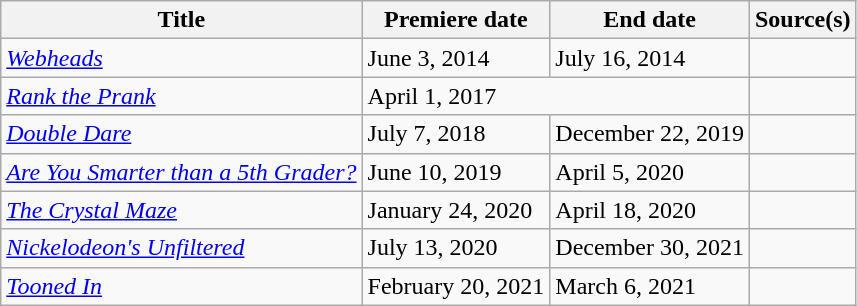<table class="wikitable sortable">
<tr>
<th>Title</th>
<th>Premiere date</th>
<th>End date</th>
<th>Source(s)</th>
</tr>
<tr>
<td><em><a href='#'>Webheads</a></em></td>
<td>June 3, 2014</td>
<td>July 16, 2014</td>
<td></td>
</tr>
<tr>
<td><em><a href='#'>Rank the Prank</a></em></td>
<td colspan=2>April 1, 2017</td>
<td></td>
</tr>
<tr>
<td><em><a href='#'>Double Dare</a></em></td>
<td>July 7, 2018</td>
<td>December 22, 2019</td>
<td></td>
</tr>
<tr>
<td><em><a href='#'>Are You Smarter than a 5th Grader?</a></em></td>
<td>June 10, 2019</td>
<td>April 5, 2020</td>
<td></td>
</tr>
<tr>
<td><em><a href='#'>The Crystal Maze</a></em></td>
<td>January 24, 2020</td>
<td>April 18, 2020</td>
<td></td>
</tr>
<tr>
<td><em><a href='#'>Nickelodeon's Unfiltered</a></em></td>
<td>July 13, 2020</td>
<td>December 30, 2021</td>
<td></td>
</tr>
<tr>
<td><em><a href='#'>Tooned In</a></em></td>
<td>February 20, 2021</td>
<td>March 6, 2021</td>
<td></td>
</tr>
</table>
